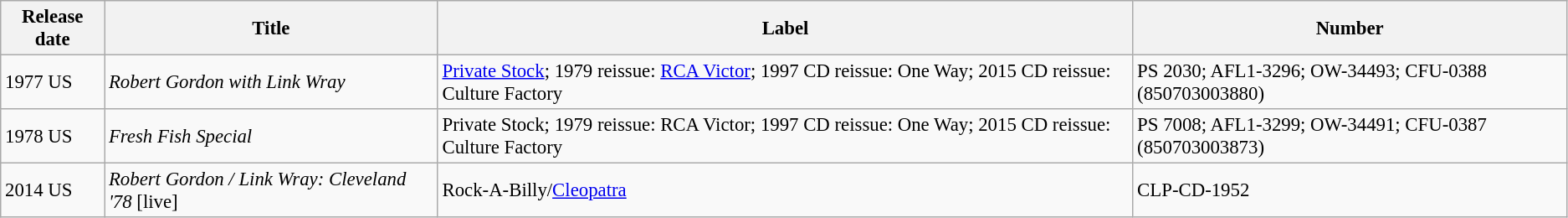<table class="wikitable" style="font-size:95%">
<tr>
<th>Release date</th>
<th>Title</th>
<th>Label</th>
<th>Number</th>
</tr>
<tr>
<td>1977 US</td>
<td><em>Robert Gordon with Link Wray</em></td>
<td><a href='#'>Private Stock</a>; 1979 reissue: <a href='#'>RCA Victor</a>; 1997 CD reissue: One Way; 2015 CD reissue: Culture Factory</td>
<td>PS 2030; AFL1-3296; OW-34493; CFU-0388 (850703003880)</td>
</tr>
<tr>
<td>1978 US</td>
<td><em>Fresh Fish Special</em></td>
<td>Private Stock; 1979 reissue: RCA Victor; 1997 CD reissue: One Way; 2015 CD reissue: Culture Factory</td>
<td>PS 7008; AFL1-3299; OW-34491; CFU-0387 (850703003873)</td>
</tr>
<tr>
<td>2014 US</td>
<td><em>Robert Gordon / Link Wray: Cleveland '78</em> [live]</td>
<td>Rock-A-Billy/<a href='#'>Cleopatra</a></td>
<td>CLP-CD-1952</td>
</tr>
</table>
